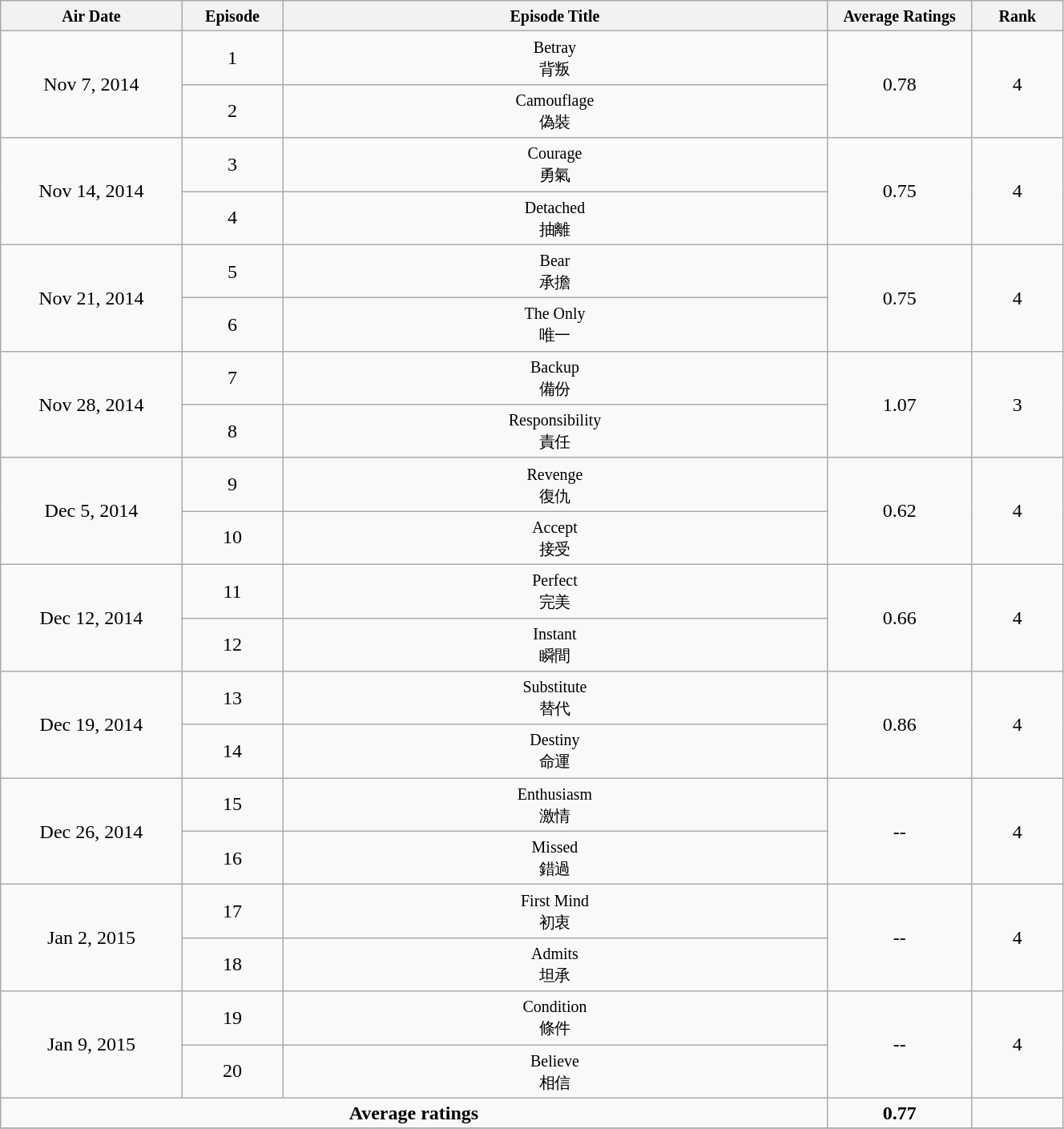<table class="wikitable" style="text-align:center;width:70%;">
<tr>
<th width="10%"><small><strong>Air Date</strong></small></th>
<th width="5%"><small><strong>Episode</strong></small></th>
<th width="30%"><small>Episode Title</small></th>
<th width="8%"><small><strong>Average Ratings</strong></small></th>
<th width="5%"><small><strong>Rank</strong></small></th>
</tr>
<tr>
<td rowspan=2>Nov 7, 2014</td>
<td>1</td>
<td><small>Betray<br>背叛</small></td>
<td rowspan=2>0.78</td>
<td rowspan=2>4</td>
</tr>
<tr>
<td>2</td>
<td><small>Camouflage<br>偽裝</small></td>
</tr>
<tr>
<td rowspan=2>Nov 14, 2014</td>
<td>3</td>
<td><small>Courage<br>勇氣</small></td>
<td rowspan=2>0.75</td>
<td rowspan=2>4</td>
</tr>
<tr>
<td>4</td>
<td><small>Detached<br>抽離</small></td>
</tr>
<tr>
<td rowspan=2>Nov 21, 2014</td>
<td>5</td>
<td><small>Bear<br>承擔</small></td>
<td rowspan=2>0.75</td>
<td rowspan=2>4</td>
</tr>
<tr>
<td>6</td>
<td><small>The Only<br>唯一</small></td>
</tr>
<tr>
<td rowspan=2>Nov 28, 2014</td>
<td>7</td>
<td><small>Backup<br>備份</small></td>
<td rowspan=2>1.07</td>
<td rowspan=2>3</td>
</tr>
<tr>
<td>8</td>
<td><small>Responsibility<br>責任</small></td>
</tr>
<tr>
<td rowspan=2>Dec 5, 2014</td>
<td>9</td>
<td><small>Revenge<br>復仇</small></td>
<td rowspan=2>0.62</td>
<td rowspan=2>4</td>
</tr>
<tr>
<td>10</td>
<td><small>Accept<br>接受</small></td>
</tr>
<tr>
<td rowspan=2>Dec 12, 2014</td>
<td>11</td>
<td><small>Perfect<br>完美</small></td>
<td rowspan=2>0.66</td>
<td rowspan=2>4</td>
</tr>
<tr>
<td>12</td>
<td><small>Instant<br>瞬間</small></td>
</tr>
<tr>
<td rowspan=2>Dec 19, 2014</td>
<td>13</td>
<td><small>Substitute<br>替代</small></td>
<td rowspan=2>0.86</td>
<td rowspan=2>4</td>
</tr>
<tr>
<td>14</td>
<td><small>Destiny<br>命運</small></td>
</tr>
<tr>
<td rowspan=2>Dec 26, 2014</td>
<td>15</td>
<td><small>Enthusiasm<br>激情</small></td>
<td rowspan=2>--</td>
<td rowspan=2>4</td>
</tr>
<tr>
<td>16</td>
<td><small>Missed<br>錯過</small></td>
</tr>
<tr>
<td rowspan=2>Jan 2, 2015</td>
<td>17</td>
<td><small>First Mind<br>初衷</small></td>
<td rowspan=2>--</td>
<td rowspan=2>4</td>
</tr>
<tr>
<td>18</td>
<td><small>Admits<br>坦承</small></td>
</tr>
<tr>
<td rowspan=2>Jan 9, 2015</td>
<td>19</td>
<td><small>Condition<br>條件</small></td>
<td rowspan=2>--</td>
<td rowspan=2>4</td>
</tr>
<tr>
<td>20</td>
<td><small>Believe<br>相信</small></td>
</tr>
<tr>
<td colspan=3><strong>Average ratings</strong></td>
<td><strong>0.77</strong></td>
<td></td>
</tr>
<tr>
</tr>
</table>
